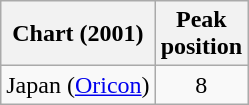<table class="wikitable sortable plainrowheaders">
<tr>
<th scope="col">Chart (2001)</th>
<th scope="col">Peak<br>position</th>
</tr>
<tr>
<td>Japan (<a href='#'>Oricon</a>)</td>
<td style="text-align:center;">8</td>
</tr>
</table>
